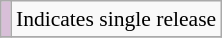<table class="wikitable" style="font-size:90%;">
<tr>
<td style="background-color:#D8BFD8"></td>
<td>Indicates single release</td>
</tr>
<tr>
</tr>
</table>
